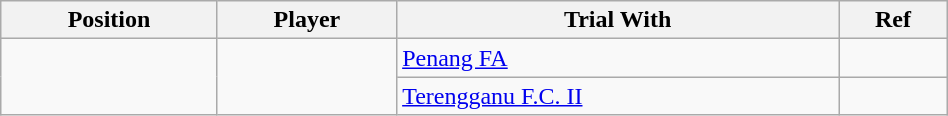<table class="wikitable sortable" style="width:50%; text-align:center; font-size:100%; text-align:left;">
<tr>
<th><strong>Position</strong></th>
<th><strong>Player</strong></th>
<th><strong>Trial With</strong></th>
<th><strong>Ref</strong></th>
</tr>
<tr>
<td rowspan=2></td>
<td rowspan=2></td>
<td> <a href='#'>Penang FA</a></td>
<td></td>
</tr>
<tr>
<td> <a href='#'>Terengganu F.C. II</a></td>
<td> <br> </td>
</tr>
</table>
